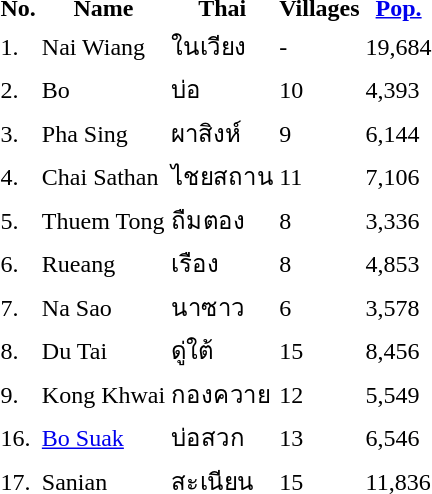<table>
<tr>
<th>No.</th>
<th>Name</th>
<th>Thai</th>
<th>Villages</th>
<th><a href='#'>Pop.</a></th>
</tr>
<tr>
<td>1.</td>
<td>Nai Wiang</td>
<td>ในเวียง</td>
<td>-</td>
<td>19,684</td>
</tr>
<tr>
<td>2.</td>
<td>Bo</td>
<td>บ่อ</td>
<td>10</td>
<td>4,393</td>
</tr>
<tr>
<td>3.</td>
<td>Pha Sing</td>
<td>ผาสิงห์</td>
<td>9</td>
<td>6,144</td>
</tr>
<tr>
<td>4.</td>
<td>Chai Sathan</td>
<td>ไชยสถาน</td>
<td>11</td>
<td>7,106</td>
</tr>
<tr>
<td>5.</td>
<td>Thuem Tong</td>
<td>ถืมตอง</td>
<td>8</td>
<td>3,336</td>
</tr>
<tr>
<td>6.</td>
<td>Rueang</td>
<td>เรือง</td>
<td>8</td>
<td>4,853</td>
</tr>
<tr>
<td>7.</td>
<td>Na Sao</td>
<td>นาซาว</td>
<td>6</td>
<td>3,578</td>
</tr>
<tr>
<td>8.</td>
<td>Du Tai</td>
<td>ดู่ใต้</td>
<td>15</td>
<td>8,456</td>
</tr>
<tr>
<td>9.</td>
<td>Kong Khwai</td>
<td>กองควาย</td>
<td>12</td>
<td>5,549</td>
</tr>
<tr>
<td>16.</td>
<td><a href='#'>Bo Suak</a></td>
<td>บ่อสวก</td>
<td>13</td>
<td>6,546</td>
</tr>
<tr>
<td>17.</td>
<td>Sanian</td>
<td>สะเนียน</td>
<td>15</td>
<td>11,836</td>
</tr>
</table>
